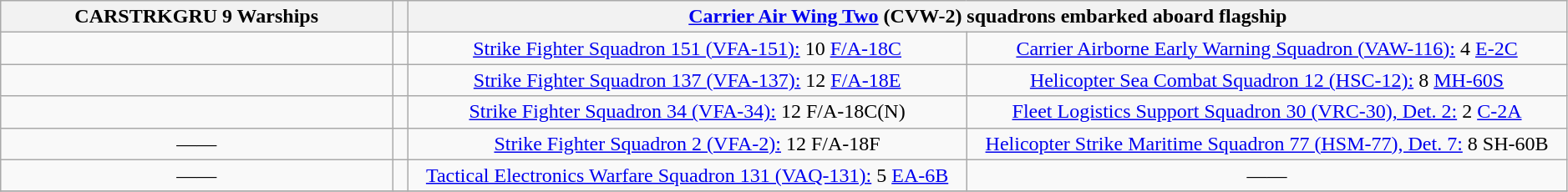<table class="wikitable" style="text-align:center" width=99%>
<tr>
<th colspan="1" width="25%" align="center">CARSTRKGRU 9 Warships</th>
<th colspan="1" width="1%" align="center"></th>
<th colspan="2" align="center"><a href='#'>Carrier Air Wing Two</a> (CVW-2) squadrons embarked aboard flagship </th>
</tr>
<tr>
<td></td>
<td></td>
<td><a href='#'>Strike Fighter Squadron 151 (VFA-151):</a> 10 <a href='#'>F/A-18C</a></td>
<td><a href='#'>Carrier Airborne Early Warning Squadron (VAW-116):</a> 4 <a href='#'>E-2C</a></td>
</tr>
<tr>
<td></td>
<td></td>
<td><a href='#'>Strike Fighter Squadron 137 (VFA-137):</a> 12 <a href='#'>F/A-18E</a></td>
<td><a href='#'>Helicopter Sea Combat Squadron 12 (HSC-12):</a> 8 <a href='#'>MH-60S</a></td>
</tr>
<tr>
<td></td>
<td></td>
<td><a href='#'>Strike Fighter Squadron 34 (VFA-34):</a> 12 F/A-18C(N)</td>
<td><a href='#'>Fleet Logistics Support Squadron 30 (VRC-30), Det. 2:</a> 2 <a href='#'>C-2A</a></td>
</tr>
<tr>
<td>——</td>
<td></td>
<td><a href='#'>Strike Fighter Squadron 2 (VFA-2):</a> 12 F/A-18F</td>
<td><a href='#'>Helicopter Strike Maritime Squadron 77 (HSM-77), Det. 7:</a> 8 SH-60B</td>
</tr>
<tr>
<td>——</td>
<td></td>
<td><a href='#'>Tactical Electronics Warfare Squadron 131 (VAQ-131):</a> 5 <a href='#'>EA-6B</a></td>
<td>——</td>
</tr>
<tr>
</tr>
</table>
